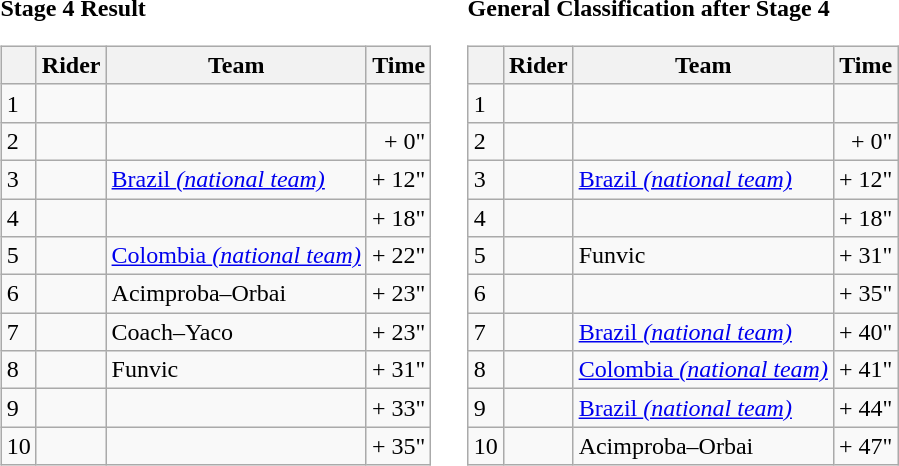<table>
<tr>
<td><strong>Stage 4 Result</strong><br><table class="wikitable">
<tr>
<th></th>
<th>Rider</th>
<th>Team</th>
<th>Time</th>
</tr>
<tr>
<td>1</td>
<td></td>
<td></td>
<td align="right"></td>
</tr>
<tr>
<td>2</td>
<td></td>
<td></td>
<td align="right">+ 0"</td>
</tr>
<tr>
<td>3</td>
<td></td>
<td><a href='#'>Brazil <em>(national team)</em></a></td>
<td align="right">+ 12"</td>
</tr>
<tr>
<td>4</td>
<td></td>
<td></td>
<td align="right">+ 18"</td>
</tr>
<tr>
<td>5</td>
<td></td>
<td><a href='#'>Colombia <em>(national team)</em></a></td>
<td align="right">+ 22"</td>
</tr>
<tr>
<td>6</td>
<td></td>
<td>Acimproba–Orbai</td>
<td align="right">+ 23"</td>
</tr>
<tr>
<td>7</td>
<td></td>
<td>Coach–Yaco</td>
<td align="right">+ 23"</td>
</tr>
<tr>
<td>8</td>
<td></td>
<td>Funvic</td>
<td align="right">+ 31"</td>
</tr>
<tr>
<td>9</td>
<td></td>
<td></td>
<td align="right">+ 33"</td>
</tr>
<tr>
<td>10</td>
<td></td>
<td></td>
<td align="right">+ 35"</td>
</tr>
</table>
</td>
<td></td>
<td><strong>General Classification after Stage 4</strong><br><table class="wikitable">
<tr>
<th></th>
<th>Rider</th>
<th>Team</th>
<th>Time</th>
</tr>
<tr>
<td>1</td>
<td> </td>
<td></td>
<td align="right"></td>
</tr>
<tr>
<td>2</td>
<td></td>
<td></td>
<td align="right">+ 0"</td>
</tr>
<tr>
<td>3</td>
<td></td>
<td><a href='#'>Brazil <em>(national team)</em></a></td>
<td align="right">+ 12"</td>
</tr>
<tr>
<td>4</td>
<td> </td>
<td></td>
<td align="right">+ 18"</td>
</tr>
<tr>
<td>5</td>
<td></td>
<td>Funvic</td>
<td align="right">+ 31"</td>
</tr>
<tr>
<td>6</td>
<td></td>
<td></td>
<td align="right">+ 35"</td>
</tr>
<tr>
<td>7</td>
<td></td>
<td><a href='#'>Brazil <em>(national team)</em></a></td>
<td align="right">+ 40"</td>
</tr>
<tr>
<td>8</td>
<td></td>
<td><a href='#'>Colombia <em>(national team)</em></a></td>
<td align="right">+ 41"</td>
</tr>
<tr>
<td>9</td>
<td></td>
<td><a href='#'>Brazil <em>(national team)</em></a></td>
<td align="right">+ 44"</td>
</tr>
<tr>
<td>10</td>
<td></td>
<td>Acimproba–Orbai</td>
<td align="right">+ 47"</td>
</tr>
</table>
</td>
</tr>
</table>
